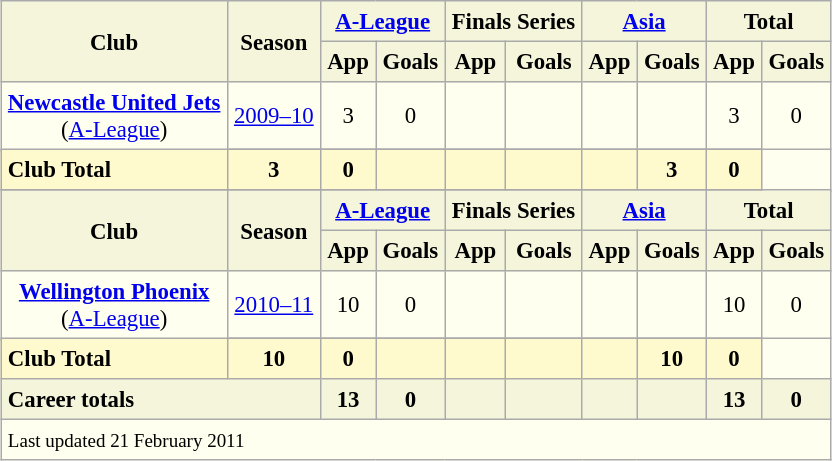<table border=1 align=center cellpadding=4 cellspacing=2 style="background: ivory; font-size: 95%; border: 1px #aaaaaa solid; border-collapse: collapse; clear:center">
<tr style="background:beige">
<th rowspan="2">Club</th>
<th rowspan="2">Season</th>
<th colspan="2"><a href='#'>A-League</a></th>
<th colspan="2">Finals Series</th>
<th colspan="2"><a href='#'>Asia</a></th>
<th colspan="2">Total</th>
</tr>
<tr style="background:beige">
<th>App</th>
<th>Goals</th>
<th>App</th>
<th>Goals</th>
<th>App</th>
<th>Goals</th>
<th>App</th>
<th>Goals</th>
</tr>
<tr>
<td rowspan="2" align=center valign=center><strong><a href='#'>Newcastle United Jets</a></strong><br>(<a href='#'>A-League</a>)</td>
<td align="center"><a href='#'>2009–10</a></td>
<td align="center">3</td>
<td align="center">0</td>
<td align="center"></td>
<td align="center"></td>
<td align="center"></td>
<td align="center"></td>
<td align="center">3</td>
<td align="center">0</td>
</tr>
<tr>
</tr>
<tr style="background:lemonchiffon">
<th colspan="1" align="left">Club Total</th>
<th>3</th>
<th>0</th>
<th></th>
<th></th>
<th></th>
<th></th>
<th>3</th>
<th>0</th>
</tr>
<tr>
</tr>
<tr style="background:beige">
<th rowspan="2">Club</th>
<th rowspan="2">Season</th>
<th colspan="2"><a href='#'>A-League</a></th>
<th colspan="2">Finals Series</th>
<th colspan="2"><a href='#'>Asia</a></th>
<th colspan="2">Total</th>
</tr>
<tr style="background:beige">
<th>App</th>
<th>Goals</th>
<th>App</th>
<th>Goals</th>
<th>App</th>
<th>Goals</th>
<th>App</th>
<th>Goals</th>
</tr>
<tr>
<td rowspan="2" align=center valign=center><strong><a href='#'>Wellington Phoenix</a></strong><br>(<a href='#'>A-League</a>)</td>
<td align="center"><a href='#'>2010–11</a></td>
<td align="center">10</td>
<td align="center">0</td>
<td align="center"></td>
<td align="center"></td>
<td align="center"></td>
<td align="center"></td>
<td align="center">10</td>
<td align="center">0</td>
</tr>
<tr>
</tr>
<tr style="background:lemonchiffon">
<th colspan="1" align="left">Club Total</th>
<th>10</th>
<th>0</th>
<th></th>
<th></th>
<th></th>
<th></th>
<th>10</th>
<th>0</th>
</tr>
<tr>
<th style="background:beige" colspan="2" align="left">Career totals</th>
<th align=center style="background:beige">13</th>
<th align=center style="background:beige">0</th>
<th align=center style="background:beige"></th>
<th align=center style="background:beige"></th>
<th align=center style="background:beige"></th>
<th align=center style="background:beige"></th>
<th align=center style="background:beige">13</th>
<th align=center style="background:beige">0</th>
</tr>
<tr>
<td colspan="12"><small>Last updated 21 February 2011</small></td>
</tr>
</table>
